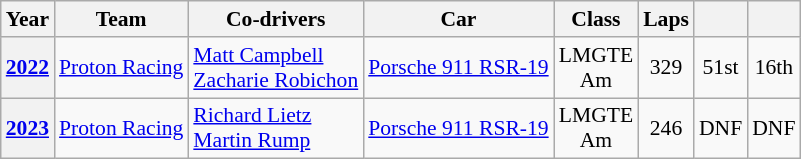<table class="wikitable" style="text-align:center; font-size:90%">
<tr>
<th>Year</th>
<th>Team</th>
<th>Co-drivers</th>
<th>Car</th>
<th>Class</th>
<th>Laps</th>
<th></th>
<th></th>
</tr>
<tr>
<th><a href='#'>2022</a></th>
<td align="left"> <a href='#'>Proton Racing</a></td>
<td align="left"> <a href='#'>Matt Campbell</a><br> <a href='#'>Zacharie Robichon</a></td>
<td align="left"><a href='#'>Porsche 911 RSR-19</a></td>
<td>LMGTE<br>Am</td>
<td>329</td>
<td>51st</td>
<td>16th</td>
</tr>
<tr>
<th><a href='#'>2023</a></th>
<td align="left"> <a href='#'>Proton Racing</a></td>
<td align="left"> <a href='#'>Richard Lietz</a><br> <a href='#'>Martin Rump</a></td>
<td align="left"><a href='#'>Porsche 911 RSR-19</a></td>
<td>LMGTE<br>Am</td>
<td>246</td>
<td>DNF</td>
<td>DNF</td>
</tr>
</table>
